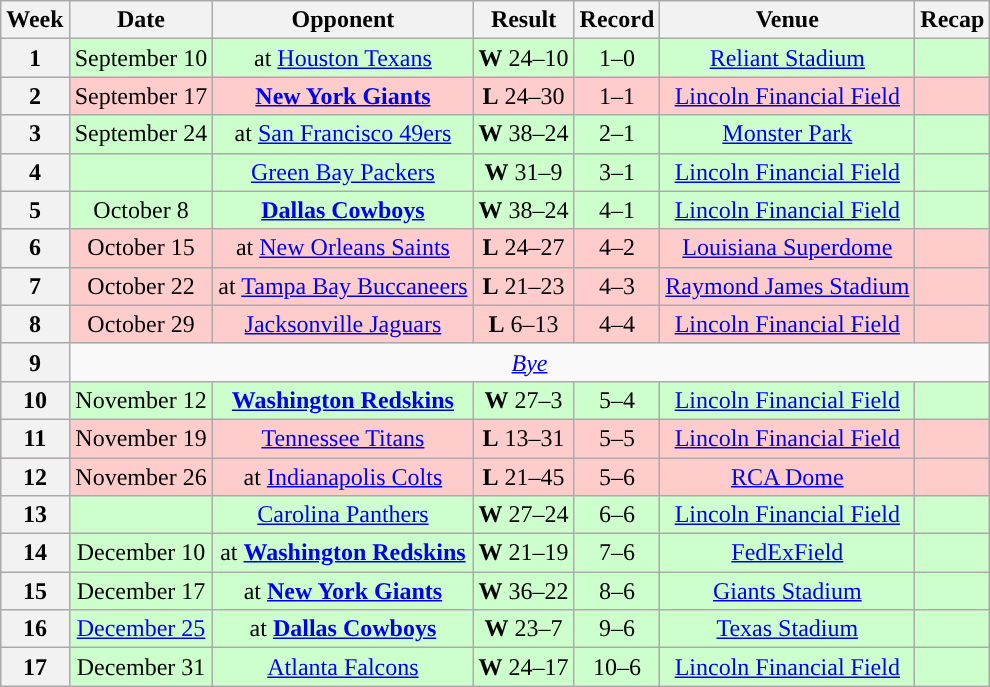<table class="wikitable" style="text-align:center">
<tr>
<th>Week</th>
<th>Date</th>
<th>Opponent</th>
<th>Result</th>
<th>Record</th>
<th>Venue</th>
<th>Recap</th>
</tr>
<tr style="background:#cfc">
<th>1</th>
<td>September 10</td>
<td>at <a href='#'>Houston Texans</a></td>
<td><strong>W</strong> 24–10</td>
<td>1–0</td>
<td><a href='#'>Reliant Stadium</a></td>
<td></td>
</tr>
<tr style="background:#fcc;">
<th>2</th>
<td>September 17</td>
<td><strong><a href='#'>New York Giants</a></strong></td>
<td><strong>L</strong> 24–30 </td>
<td>1–1</td>
<td><a href='#'>Lincoln Financial Field</a></td>
<td></td>
</tr>
<tr style="background:#cfc">
<th>3</th>
<td>September 24</td>
<td>at <a href='#'>San Francisco 49ers</a></td>
<td><strong>W</strong> 38–24</td>
<td>2–1</td>
<td><a href='#'>Monster Park</a></td>
<td></td>
</tr>
<tr style="background:#cfc">
<th>4</th>
<td></td>
<td><a href='#'>Green Bay Packers</a></td>
<td><strong>W</strong> 31–9</td>
<td>3–1</td>
<td><a href='#'>Lincoln Financial Field</a></td>
<td></td>
</tr>
<tr style="background:#cfc">
<th>5</th>
<td>October 8</td>
<td><strong><a href='#'>Dallas Cowboys</a></strong></td>
<td><strong>W</strong> 38–24</td>
<td>4–1</td>
<td><a href='#'>Lincoln Financial Field</a></td>
<td></td>
</tr>
<tr style="background:#fcc;">
<th>6</th>
<td>October 15</td>
<td>at <a href='#'>New Orleans Saints</a></td>
<td><strong>L</strong> 24–27</td>
<td>4–2</td>
<td><a href='#'>Louisiana Superdome</a></td>
<td></td>
</tr>
<tr style="background:#fcc;">
<th>7</th>
<td>October 22</td>
<td>at <a href='#'>Tampa Bay Buccaneers</a></td>
<td><strong>L</strong> 21–23</td>
<td>4–3</td>
<td><a href='#'>Raymond James Stadium</a></td>
<td></td>
</tr>
<tr style="background:#fcc;">
<th>8</th>
<td>October 29</td>
<td><a href='#'>Jacksonville Jaguars</a></td>
<td><strong>L</strong> 6–13</td>
<td>4–4</td>
<td><a href='#'>Lincoln Financial Field</a></td>
<td></td>
</tr>
<tr>
<th>9</th>
<td colspan="6"><em><a href='#'>Bye</a></em></td>
</tr>
<tr style="background:#cfc">
<th>10</th>
<td>November 12</td>
<td><strong><a href='#'>Washington Redskins</a></strong></td>
<td><strong>W</strong> 27–3</td>
<td>5–4</td>
<td><a href='#'>Lincoln Financial Field</a></td>
<td></td>
</tr>
<tr style="background:#fcc;">
<th>11</th>
<td>November 19</td>
<td><a href='#'>Tennessee Titans</a></td>
<td><strong>L</strong> 13–31</td>
<td>5–5</td>
<td><a href='#'>Lincoln Financial Field</a></td>
<td></td>
</tr>
<tr style="background:#fcc;">
<th>12</th>
<td>November 26</td>
<td>at <a href='#'>Indianapolis Colts</a></td>
<td><strong>L</strong> 21–45</td>
<td>5–6</td>
<td><a href='#'>RCA Dome</a></td>
<td></td>
</tr>
<tr style="background:#cfc">
<th>13</th>
<td></td>
<td><a href='#'>Carolina Panthers</a></td>
<td><strong>W</strong> 27–24</td>
<td>6–6</td>
<td><a href='#'>Lincoln Financial Field</a></td>
<td></td>
</tr>
<tr style="background:#cfc">
<th>14</th>
<td>December 10</td>
<td>at <strong><a href='#'>Washington Redskins</a></strong></td>
<td><strong>W</strong> 21–19</td>
<td>7–6</td>
<td><a href='#'>FedExField</a></td>
<td></td>
</tr>
<tr style="background:#cfc">
<th>15</th>
<td>December 17</td>
<td>at <strong><a href='#'>New York Giants</a></strong></td>
<td><strong>W</strong> 36–22</td>
<td>8–6</td>
<td><a href='#'>Giants Stadium</a></td>
<td></td>
</tr>
<tr style="background:#cfc">
<th>16</th>
<td><a href='#'>December 25</a></td>
<td>at <strong><a href='#'>Dallas Cowboys</a></strong></td>
<td><strong>W</strong> 23–7</td>
<td>9–6</td>
<td><a href='#'>Texas Stadium</a></td>
<td></td>
</tr>
<tr style="background:#cfc">
<th>17</th>
<td>December 31</td>
<td><a href='#'>Atlanta Falcons</a></td>
<td><strong>W</strong> 24–17</td>
<td>10–6</td>
<td><a href='#'>Lincoln Financial Field</a></td>
<td></td>
</tr>
</table>
